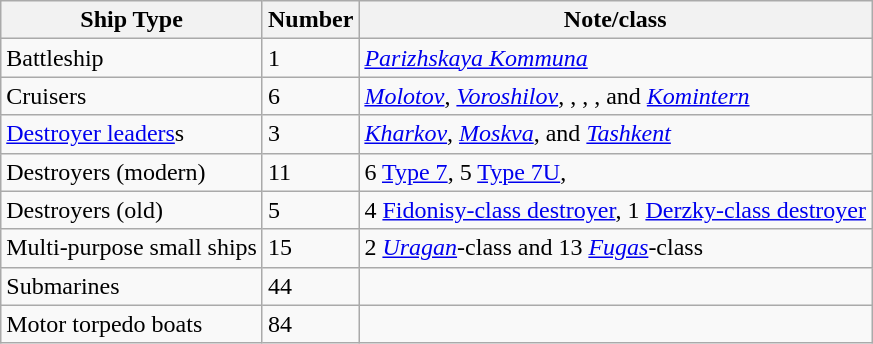<table class="wikitable">
<tr>
<th>Ship Type</th>
<th>Number</th>
<th>Note/class</th>
</tr>
<tr>
<td>Battleship</td>
<td>1</td>
<td><em><a href='#'>Parizhskaya Kommuna</a></em></td>
</tr>
<tr>
<td>Cruisers</td>
<td>6</td>
<td><a href='#'><em>Molotov</em></a>, <a href='#'><em>Voroshilov</em></a>, , , , and <a href='#'><em>Komintern</em></a></td>
</tr>
<tr>
<td><a href='#'>Destroyer leaders</a>s</td>
<td>3</td>
<td><a href='#'><em>Kharkov</em></a>, <a href='#'><em>Moskva</em></a>, and <a href='#'><em>Tashkent</em></a></td>
</tr>
<tr>
<td>Destroyers (modern)</td>
<td>11</td>
<td>6 <a href='#'>Type 7</a>, 5 <a href='#'>Type 7U</a>,</td>
</tr>
<tr>
<td>Destroyers (old)</td>
<td>5</td>
<td>4 <a href='#'>Fidonisy-class destroyer</a>, 1 <a href='#'>Derzky-class destroyer</a></td>
</tr>
<tr>
<td>Multi-purpose small ships</td>
<td>15</td>
<td>2 <a href='#'><em>Uragan</em></a>-class and 13 <a href='#'><em>Fugas</em></a>-class</td>
</tr>
<tr>
<td>Submarines</td>
<td>44</td>
<td></td>
</tr>
<tr>
<td>Motor torpedo boats</td>
<td>84</td>
<td></td>
</tr>
</table>
